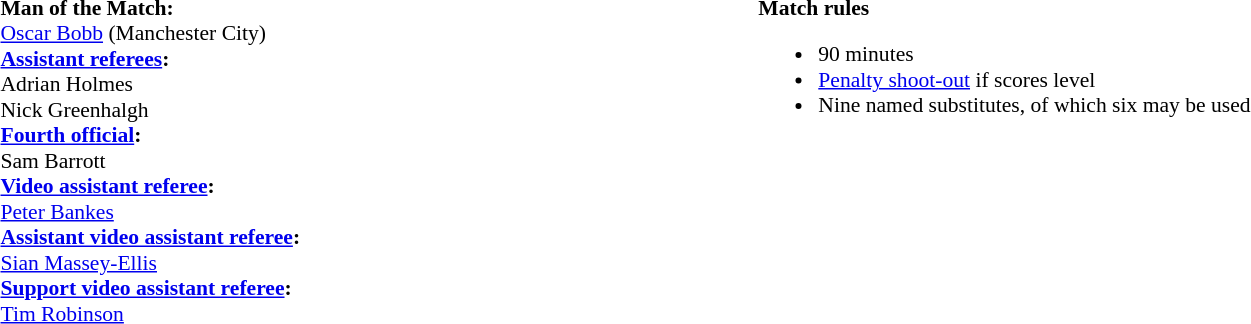<table width=100% style="font-size:90%">
<tr>
<td><br><strong>Man of the Match:</strong>
<br><a href='#'>Oscar Bobb</a> (Manchester City)<br><strong><a href='#'>Assistant referees</a>:</strong>
<br>Adrian Holmes
<br>Nick Greenhalgh
<br><strong><a href='#'>Fourth official</a>:</strong>
<br>Sam Barrott
<br><strong><a href='#'>Video assistant referee</a>:</strong>
<br><a href='#'>Peter Bankes</a>
<br><strong><a href='#'>Assistant video assistant referee</a>:</strong>
<br><a href='#'>Sian Massey-Ellis</a>
<br><strong><a href='#'>Support video assistant referee</a>:</strong>
<br><a href='#'>Tim Robinson</a></td>
<td style="width:60%; vertical-align:top;"><br><strong>Match rules</strong><ul><li>90 minutes</li><li><a href='#'>Penalty shoot-out</a> if scores level</li><li>Nine named substitutes, of which six may be used</li></ul></td>
</tr>
</table>
